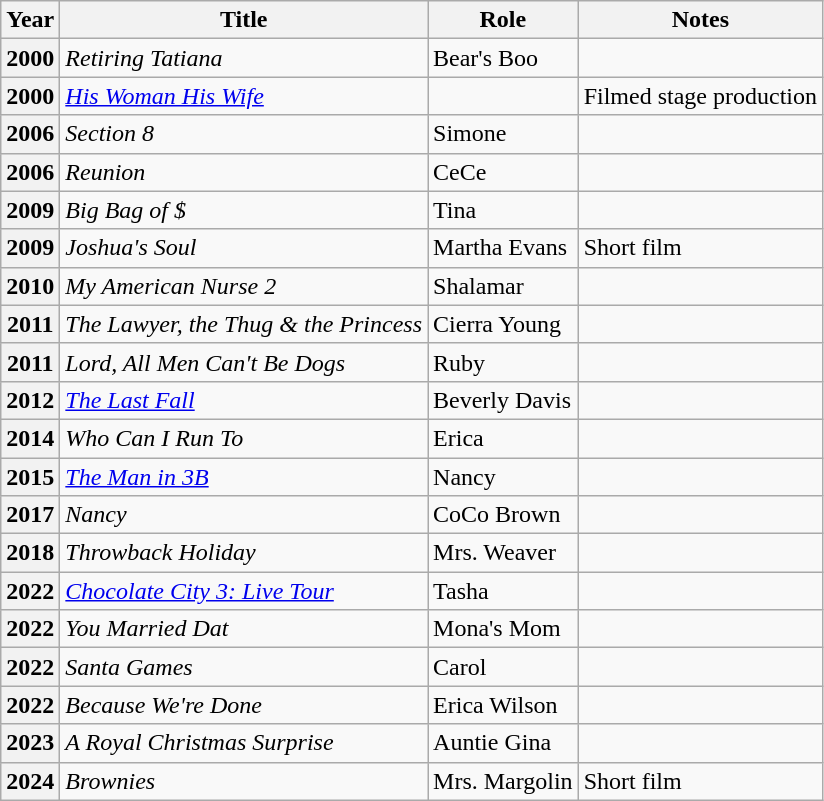<table class="wikitable sortable plainrowheaders">
<tr>
<th scope="col">Year</th>
<th scope="col">Title</th>
<th scope="col">Role</th>
<th scope="col" class="unsortable">Notes</th>
</tr>
<tr>
<th scope="row" style="text-align:center;">2000</th>
<td><em>Retiring Tatiana</em></td>
<td>Bear's Boo</td>
<td></td>
</tr>
<tr>
<th scope="row" style="text-align:center;">2000</th>
<td><em><a href='#'>His Woman His Wife</a></em></td>
<td></td>
<td>Filmed stage production</td>
</tr>
<tr>
<th scope="row" style="text-align:center;">2006</th>
<td><em>Section 8</em></td>
<td>Simone</td>
<td></td>
</tr>
<tr>
<th scope="row" style="text-align:center;">2006</th>
<td><em>Reunion</em></td>
<td>CeCe</td>
<td></td>
</tr>
<tr>
<th scope="row" style="text-align:center;">2009</th>
<td><em>Big Bag of $</em></td>
<td>Tina</td>
<td></td>
</tr>
<tr>
<th scope="row" style="text-align:center;">2009</th>
<td><em>Joshua's Soul</em></td>
<td>Martha Evans</td>
<td>Short film</td>
</tr>
<tr>
<th scope="row" style="text-align:center;">2010</th>
<td><em>My American Nurse 2</em></td>
<td>Shalamar</td>
<td></td>
</tr>
<tr>
<th scope="row" style="text-align:center;">2011</th>
<td><em>The Lawyer, the Thug & the Princess</em></td>
<td>Cierra Young</td>
<td></td>
</tr>
<tr>
<th scope="row" style="text-align:center;">2011</th>
<td><em>Lord, All Men Can't Be Dogs</em></td>
<td>Ruby</td>
<td></td>
</tr>
<tr>
<th scope="row" style="text-align:center;">2012</th>
<td><em><a href='#'>The Last Fall</a> </em></td>
<td>Beverly Davis</td>
<td></td>
</tr>
<tr>
<th scope="row" style="text-align:center;">2014</th>
<td><em>Who Can I Run To</em></td>
<td>Erica</td>
<td></td>
</tr>
<tr>
<th scope="row" style="text-align:center;">2015</th>
<td><em><a href='#'>The Man in 3B</a></em></td>
<td>Nancy</td>
<td></td>
</tr>
<tr>
<th scope="row" style="text-align:center;">2017</th>
<td><em>Nancy</em></td>
<td>CoCo Brown</td>
<td></td>
</tr>
<tr>
<th scope="row" style="text-align:center;">2018</th>
<td><em>Throwback Holiday</em></td>
<td>Mrs. Weaver</td>
<td></td>
</tr>
<tr>
<th scope="row" style="text-align:center;">2022</th>
<td><em><a href='#'>Chocolate City 3: Live Tour</a></em></td>
<td>Tasha</td>
<td></td>
</tr>
<tr>
<th scope="row" style="text-align:center;">2022</th>
<td><em>You Married Dat</em></td>
<td>Mona's Mom</td>
<td></td>
</tr>
<tr>
<th scope="row" style="text-align:center;">2022</th>
<td><em>Santa Games</em></td>
<td>Carol</td>
<td></td>
</tr>
<tr>
<th scope="row" style="text-align:center;">2022</th>
<td><em>Because We're Done</em></td>
<td>Erica Wilson</td>
<td></td>
</tr>
<tr>
<th scope="row" style="text-align:center;">2023</th>
<td><em>A Royal Christmas Surprise</em></td>
<td>Auntie Gina</td>
<td></td>
</tr>
<tr>
<th scope="row" style="text-align:center;">2024</th>
<td><em>Brownies</em></td>
<td>Mrs. Margolin</td>
<td>Short film</td>
</tr>
</table>
